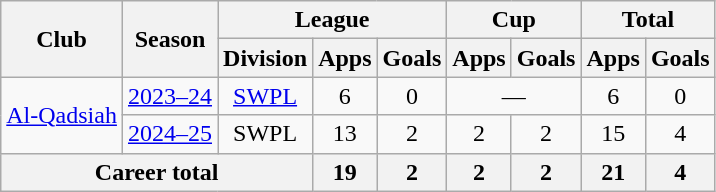<table class="wikitable" style="text-align: center;">
<tr>
<th rowspan="2">Club</th>
<th rowspan="2">Season</th>
<th colspan="3">League</th>
<th colspan="2">Cup</th>
<th colspan="2">Total</th>
</tr>
<tr>
<th>Division</th>
<th>Apps</th>
<th>Goals</th>
<th>Apps</th>
<th>Goals</th>
<th>Apps</th>
<th>Goals</th>
</tr>
<tr>
<td rowspan=2><a href='#'>Al-Qadsiah</a></td>
<td><a href='#'>2023–24</a></td>
<td><a href='#'>SWPL</a></td>
<td>6</td>
<td>0</td>
<td colspan="2">—</td>
<td>6</td>
<td>0</td>
</tr>
<tr>
<td><a href='#'>2024–25</a></td>
<td>SWPL</td>
<td>13</td>
<td>2</td>
<td>2</td>
<td>2</td>
<td>15</td>
<td>4</td>
</tr>
<tr>
<th colspan="3">Career total</th>
<th>19</th>
<th>2</th>
<th>2</th>
<th>2</th>
<th>21</th>
<th>4</th>
</tr>
</table>
